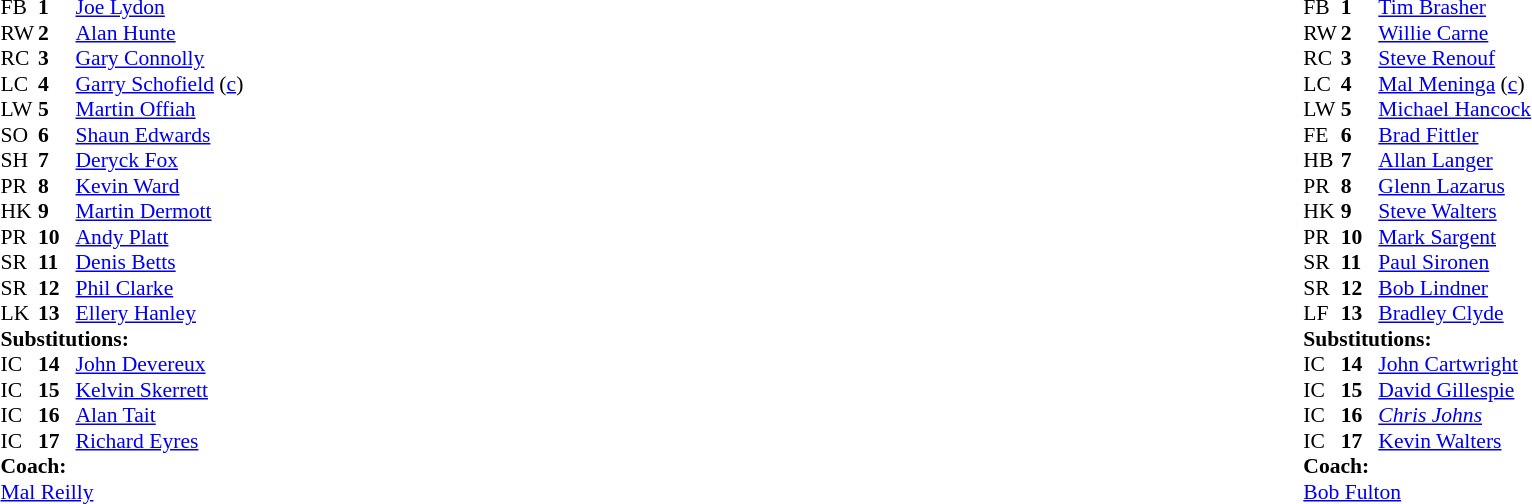<table width="100%">
<tr>
<td valign="top" width="50%"><br><table style="font-size: 90%" cellspacing="0" cellpadding="0">
<tr>
<th width="25"></th>
<th width="25"></th>
</tr>
<tr>
<td>FB</td>
<td><strong>1</strong></td>
<td> <a href='#'>Joe Lydon</a></td>
</tr>
<tr>
<td>RW</td>
<td><strong>2</strong></td>
<td> <a href='#'>Alan Hunte</a></td>
</tr>
<tr>
<td>RC</td>
<td><strong>3</strong></td>
<td> <a href='#'>Gary Connolly</a></td>
</tr>
<tr>
<td>LC</td>
<td><strong>4</strong></td>
<td> <a href='#'>Garry Schofield</a> (<a href='#'>c</a>)</td>
</tr>
<tr>
<td>LW</td>
<td><strong>5</strong></td>
<td> <a href='#'>Martin Offiah</a></td>
</tr>
<tr>
<td>SO</td>
<td><strong>6</strong></td>
<td> <a href='#'>Shaun Edwards</a></td>
</tr>
<tr>
<td>SH</td>
<td><strong>7</strong></td>
<td> <a href='#'>Deryck Fox</a></td>
</tr>
<tr>
<td>PR</td>
<td><strong>8</strong></td>
<td> <a href='#'>Kevin Ward</a></td>
</tr>
<tr>
<td>HK</td>
<td><strong>9</strong></td>
<td> <a href='#'>Martin Dermott</a></td>
</tr>
<tr>
<td>PR</td>
<td><strong>10</strong></td>
<td> <a href='#'>Andy Platt</a></td>
</tr>
<tr>
<td>SR</td>
<td><strong>11</strong></td>
<td> <a href='#'>Denis Betts</a></td>
</tr>
<tr>
<td>SR</td>
<td><strong>12</strong></td>
<td> <a href='#'>Phil Clarke</a></td>
</tr>
<tr>
<td>LK</td>
<td><strong>13</strong></td>
<td> <a href='#'>Ellery Hanley</a></td>
</tr>
<tr>
<td colspan=3><strong>Substitutions:</strong></td>
</tr>
<tr>
<td>IC</td>
<td><strong>14</strong></td>
<td> <a href='#'>John Devereux</a></td>
</tr>
<tr>
<td>IC</td>
<td><strong>15</strong></td>
<td> <a href='#'>Kelvin Skerrett</a></td>
</tr>
<tr>
<td>IC</td>
<td><strong>16</strong></td>
<td> <a href='#'>Alan Tait</a></td>
</tr>
<tr>
<td>IC</td>
<td><strong>17</strong></td>
<td> <a href='#'>Richard Eyres</a></td>
</tr>
<tr>
<td colspan=3><strong>Coach:</strong></td>
</tr>
<tr>
<td colspan="4"> <a href='#'>Mal Reilly</a></td>
</tr>
</table>
</td>
<td valign="top" width="50%"><br><table style="font-size: 90%" cellspacing="0" cellpadding="0" align="center">
<tr>
<th width="25"></th>
<th width="25"></th>
</tr>
<tr>
<td>FB</td>
<td><strong>1</strong></td>
<td> <a href='#'>Tim Brasher</a></td>
</tr>
<tr>
<td>RW</td>
<td><strong>2</strong></td>
<td> <a href='#'>Willie Carne</a></td>
</tr>
<tr>
<td>RC</td>
<td><strong>3</strong></td>
<td> <a href='#'>Steve Renouf</a></td>
</tr>
<tr>
<td>LC</td>
<td><strong>4</strong></td>
<td> <a href='#'>Mal Meninga</a> (<a href='#'>c</a>)</td>
</tr>
<tr>
<td>LW</td>
<td><strong>5</strong></td>
<td> <a href='#'>Michael Hancock</a></td>
</tr>
<tr>
<td>FE</td>
<td><strong>6</strong></td>
<td> <a href='#'>Brad Fittler</a></td>
</tr>
<tr>
<td>HB</td>
<td><strong>7</strong></td>
<td> <a href='#'>Allan Langer</a></td>
</tr>
<tr>
<td>PR</td>
<td><strong>8</strong></td>
<td> <a href='#'>Glenn Lazarus</a></td>
</tr>
<tr>
<td>HK</td>
<td><strong>9</strong></td>
<td> <a href='#'>Steve Walters</a></td>
</tr>
<tr>
<td>PR</td>
<td><strong>10</strong></td>
<td> <a href='#'>Mark Sargent</a></td>
</tr>
<tr>
<td>SR</td>
<td><strong>11</strong></td>
<td> <a href='#'>Paul Sironen</a></td>
</tr>
<tr>
<td>SR</td>
<td><strong>12</strong></td>
<td> <a href='#'>Bob Lindner</a></td>
</tr>
<tr>
<td>LF</td>
<td><strong>13</strong></td>
<td> <a href='#'>Bradley Clyde</a></td>
</tr>
<tr>
<td colspan=3><strong>Substitutions:</strong></td>
</tr>
<tr>
<td>IC</td>
<td><strong>14</strong></td>
<td> <a href='#'>John Cartwright</a></td>
</tr>
<tr>
<td>IC</td>
<td><strong>15</strong></td>
<td> <a href='#'>David Gillespie</a></td>
</tr>
<tr>
<td>IC</td>
<td><strong>16</strong></td>
<td> <em><a href='#'>Chris Johns</a></em></td>
</tr>
<tr>
<td>IC</td>
<td><strong>17</strong></td>
<td> <a href='#'>Kevin Walters</a></td>
</tr>
<tr>
<td colspan=3><strong>Coach:</strong></td>
</tr>
<tr>
<td colspan="4"> <a href='#'>Bob Fulton</a></td>
</tr>
</table>
</td>
</tr>
</table>
